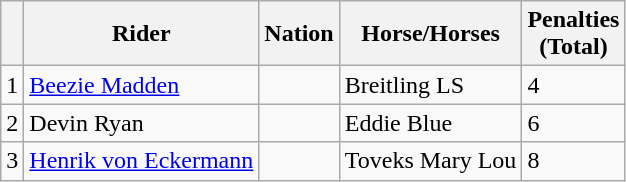<table class="wikitable">
<tr>
<th></th>
<th>Rider</th>
<th>Nation</th>
<th>Horse/Horses</th>
<th>Penalties<br>(Total)</th>
</tr>
<tr>
<td>1</td>
<td><a href='#'>Beezie Madden</a></td>
<td></td>
<td>Breitling LS</td>
<td>4</td>
</tr>
<tr>
<td>2</td>
<td>Devin Ryan</td>
<td></td>
<td>Eddie Blue</td>
<td>6</td>
</tr>
<tr>
<td>3</td>
<td><a href='#'>Henrik von Eckermann</a></td>
<td></td>
<td>Toveks Mary Lou</td>
<td>8</td>
</tr>
</table>
